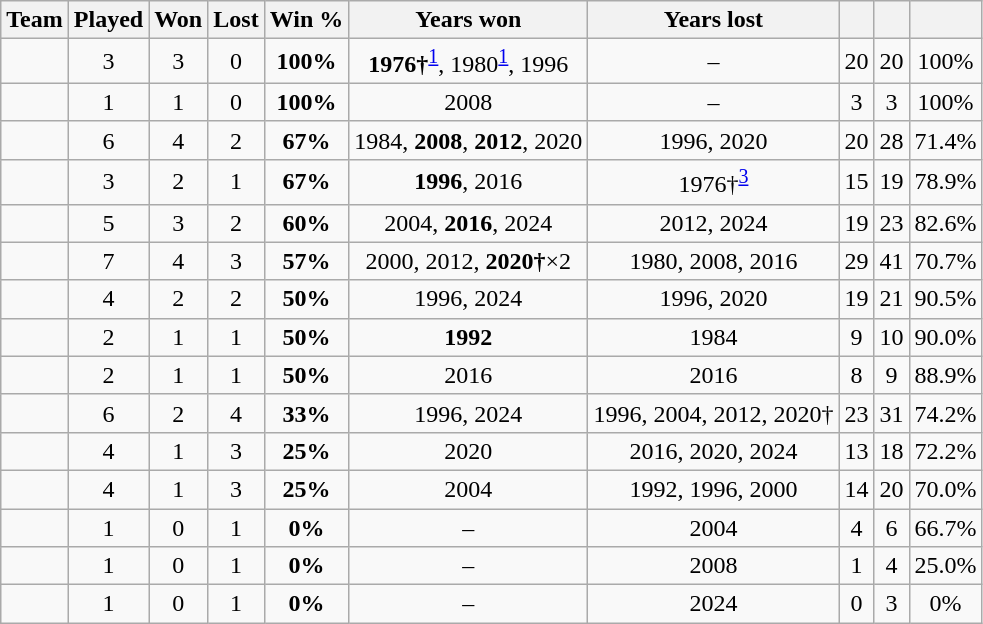<table class="wikitable sortable" style="text-align: center;">
<tr>
<th>Team</th>
<th>Played</th>
<th>Won</th>
<th>Lost</th>
<th>Win %</th>
<th>Years won</th>
<th>Years lost</th>
<th></th>
<th></th>
<th></th>
</tr>
<tr>
<td align=left></td>
<td>3</td>
<td>3</td>
<td>0</td>
<td><strong>100%</strong></td>
<td><strong>1976†</strong><sup><a href='#'>1</a></sup>, 1980<sup><a href='#'>1</a></sup>, 1996</td>
<td>–</td>
<td>20</td>
<td>20</td>
<td>100%</td>
</tr>
<tr>
<td align=left></td>
<td>1</td>
<td>1</td>
<td>0</td>
<td><strong>100%</strong></td>
<td>2008</td>
<td>–</td>
<td>3</td>
<td>3</td>
<td>100%</td>
</tr>
<tr>
<td align=left></td>
<td>6</td>
<td>4</td>
<td>2</td>
<td><strong>67%</strong></td>
<td>1984, <strong>2008</strong>, <strong>2012</strong>, 2020</td>
<td>1996, 2020</td>
<td>20</td>
<td>28</td>
<td>71.4%</td>
</tr>
<tr>
<td align=left></td>
<td>3</td>
<td>2</td>
<td>1</td>
<td><strong>67%</strong></td>
<td><strong>1996</strong>, 2016</td>
<td>1976†<sup><a href='#'>3</a></sup></td>
<td>15</td>
<td>19</td>
<td>78.9%</td>
</tr>
<tr>
<td align=left></td>
<td>5</td>
<td>3</td>
<td>2</td>
<td><strong>60%</strong></td>
<td>2004, <strong>2016</strong>, 2024</td>
<td>2012, 2024</td>
<td>19</td>
<td>23</td>
<td>82.6%</td>
</tr>
<tr>
<td align=left></td>
<td>7</td>
<td>4</td>
<td>3</td>
<td><strong>57%</strong></td>
<td>2000, 2012, <strong>2020†</strong>×2</td>
<td>1980, 2008, 2016</td>
<td>29</td>
<td>41</td>
<td>70.7%</td>
</tr>
<tr>
<td align=left></td>
<td>4</td>
<td>2</td>
<td>2</td>
<td><strong>50%</strong></td>
<td>1996, 2024</td>
<td>1996, 2020</td>
<td>19</td>
<td>21</td>
<td>90.5%</td>
</tr>
<tr>
<td align=left></td>
<td>2</td>
<td>1</td>
<td>1</td>
<td><strong>50%</strong></td>
<td><strong>1992</strong></td>
<td>1984</td>
<td>9</td>
<td>10</td>
<td>90.0%</td>
</tr>
<tr>
<td align=left></td>
<td>2</td>
<td>1</td>
<td>1</td>
<td><strong>50%</strong></td>
<td>2016</td>
<td>2016</td>
<td>8</td>
<td>9</td>
<td>88.9%</td>
</tr>
<tr>
<td align=left></td>
<td>6</td>
<td>2</td>
<td>4</td>
<td><strong>33%</strong></td>
<td>1996, 2024</td>
<td>1996, 2004, 2012, 2020†</td>
<td>23</td>
<td>31</td>
<td>74.2%</td>
</tr>
<tr>
<td align=left></td>
<td>4</td>
<td>1</td>
<td>3</td>
<td><strong>25%</strong></td>
<td>2020</td>
<td>2016, 2020, 2024</td>
<td>13</td>
<td>18</td>
<td>72.2%</td>
</tr>
<tr>
<td align=left></td>
<td>4</td>
<td>1</td>
<td>3</td>
<td><strong>25%</strong></td>
<td>2004</td>
<td>1992, 1996, 2000</td>
<td>14</td>
<td>20</td>
<td>70.0%</td>
</tr>
<tr>
<td align=left></td>
<td>1</td>
<td>0</td>
<td>1</td>
<td><strong>0%</strong></td>
<td>–</td>
<td>2004</td>
<td>4</td>
<td>6</td>
<td>66.7%</td>
</tr>
<tr>
<td align=left></td>
<td>1</td>
<td>0</td>
<td>1</td>
<td><strong>0%</strong></td>
<td>–</td>
<td>2008</td>
<td>1</td>
<td>4</td>
<td>25.0%</td>
</tr>
<tr>
<td align=left></td>
<td>1</td>
<td>0</td>
<td>1</td>
<td><strong>0%</strong></td>
<td>–</td>
<td>2024</td>
<td>0</td>
<td>3</td>
<td>0%</td>
</tr>
</table>
